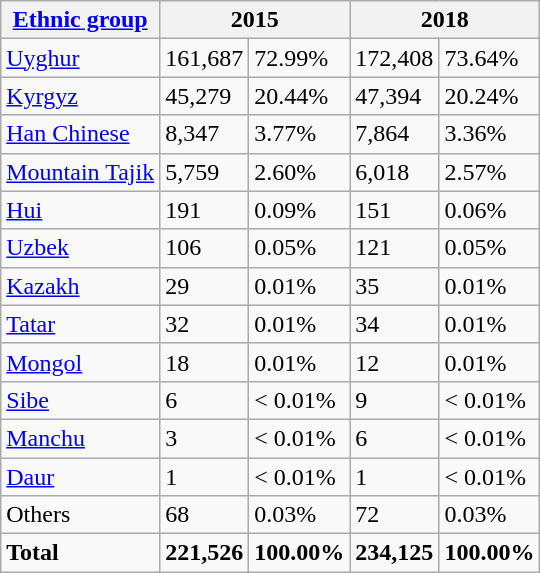<table class="wikitable">
<tr>
<th><a href='#'>Ethnic group</a></th>
<th colspan="2">2015</th>
<th colspan="2">2018</th>
</tr>
<tr>
<td><a href='#'>Uyghur</a></td>
<td>161,687</td>
<td>72.99%</td>
<td>172,408</td>
<td>73.64%</td>
</tr>
<tr>
<td><a href='#'>Kyrgyz</a></td>
<td>45,279</td>
<td>20.44%</td>
<td>47,394</td>
<td>20.24%</td>
</tr>
<tr>
<td><a href='#'>Han Chinese</a></td>
<td>8,347</td>
<td>3.77%</td>
<td>7,864</td>
<td>3.36%</td>
</tr>
<tr>
<td><a href='#'>Mountain Tajik</a></td>
<td>5,759</td>
<td>2.60%</td>
<td>6,018</td>
<td>2.57%</td>
</tr>
<tr>
<td><a href='#'>Hui</a></td>
<td>191</td>
<td>0.09%</td>
<td>151</td>
<td>0.06%</td>
</tr>
<tr>
<td><a href='#'>Uzbek</a></td>
<td>106</td>
<td>0.05%</td>
<td>121</td>
<td>0.05%</td>
</tr>
<tr>
<td><a href='#'>Kazakh</a></td>
<td>29</td>
<td>0.01%</td>
<td>35</td>
<td>0.01%</td>
</tr>
<tr>
<td><a href='#'>Tatar</a></td>
<td>32</td>
<td>0.01%</td>
<td>34</td>
<td>0.01%</td>
</tr>
<tr>
<td><a href='#'>Mongol</a></td>
<td>18</td>
<td>0.01%</td>
<td>12</td>
<td>0.01%</td>
</tr>
<tr>
<td><a href='#'>Sibe</a></td>
<td>6</td>
<td>< 0.01%</td>
<td>9</td>
<td>< 0.01%</td>
</tr>
<tr>
<td><a href='#'>Manchu</a></td>
<td>3</td>
<td>< 0.01%</td>
<td>6</td>
<td>< 0.01%</td>
</tr>
<tr>
<td><a href='#'>Daur</a></td>
<td>1</td>
<td>< 0.01%</td>
<td>1</td>
<td>< 0.01%</td>
</tr>
<tr>
<td>Others</td>
<td>68</td>
<td>0.03%</td>
<td>72</td>
<td>0.03%</td>
</tr>
<tr>
<td><strong>Total</strong></td>
<td><strong>221,526</strong></td>
<td><strong>100.00%</strong></td>
<td><strong>234,125</strong></td>
<td><strong>100.00%</strong></td>
</tr>
</table>
